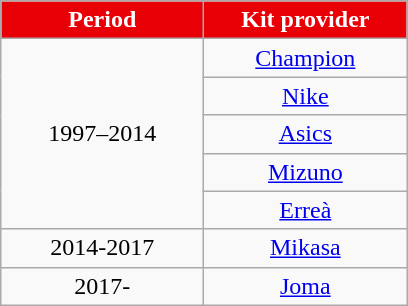<table class="wikitable" style="text-align: center">
<tr>
<th style="width:8em; color:#FFFFFF; background-color:#E90006">Period</th>
<th style="width:8em; color:#FFFFFF; background-color:#E90006">Kit provider</th>
</tr>
<tr>
<td rowspan="5">1997–2014</td>
<td><a href='#'>Champion</a></td>
</tr>
<tr>
<td><a href='#'>Nike</a></td>
</tr>
<tr>
<td><a href='#'>Asics</a></td>
</tr>
<tr>
<td><a href='#'>Mizuno</a></td>
</tr>
<tr>
<td><a href='#'>Erreà</a></td>
</tr>
<tr>
<td>2014-2017</td>
<td><a href='#'>Mikasa</a></td>
</tr>
<tr>
<td>2017-</td>
<td><a href='#'>Joma</a></td>
</tr>
</table>
